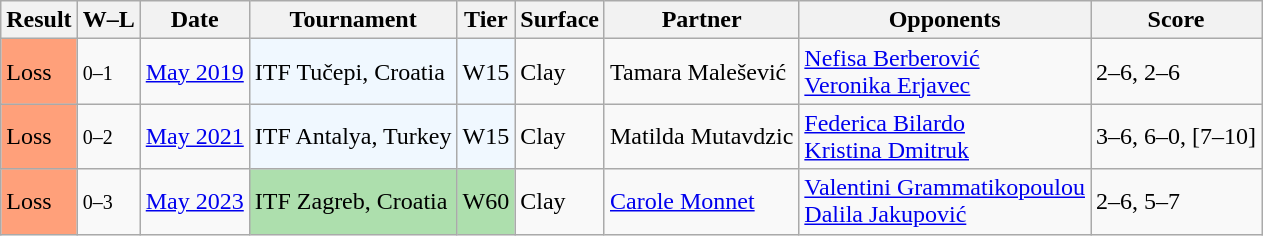<table class="sortable wikitable">
<tr>
<th>Result</th>
<th class="unsortable">W–L</th>
<th>Date</th>
<th>Tournament</th>
<th>Tier</th>
<th>Surface</th>
<th>Partner</th>
<th>Opponents</th>
<th class="unsortable">Score</th>
</tr>
<tr>
<td style="background:#ffa07a;">Loss</td>
<td><small>0–1</small></td>
<td><a href='#'>May 2019</a></td>
<td style="background:#f0f8ff;">ITF Tučepi, Croatia</td>
<td style="background:#f0f8ff;">W15</td>
<td>Clay</td>
<td> Tamara Malešević</td>
<td> <a href='#'>Nefisa Berberović</a> <br>  <a href='#'>Veronika Erjavec</a></td>
<td>2–6, 2–6</td>
</tr>
<tr>
<td style="background:#ffa07a;">Loss</td>
<td><small>0–2</small></td>
<td><a href='#'>May 2021</a></td>
<td style="background:#f0f8ff;">ITF Antalya, Turkey</td>
<td style="background:#f0f8ff;">W15</td>
<td>Clay</td>
<td> Matilda Mutavdzic</td>
<td> <a href='#'>Federica Bilardo</a> <br>  <a href='#'>Kristina Dmitruk</a></td>
<td>3–6, 6–0, [7–10]</td>
</tr>
<tr>
<td style="background:#ffa07a;">Loss</td>
<td><small>0–3</small></td>
<td><a href='#'>May 2023</a></td>
<td style="background:#addfad;">ITF Zagreb, Croatia</td>
<td style="background:#addfad;">W60</td>
<td>Clay</td>
<td> <a href='#'>Carole Monnet</a></td>
<td> <a href='#'>Valentini Grammatikopoulou</a> <br>  <a href='#'>Dalila Jakupović</a></td>
<td>2–6, 5–7</td>
</tr>
</table>
